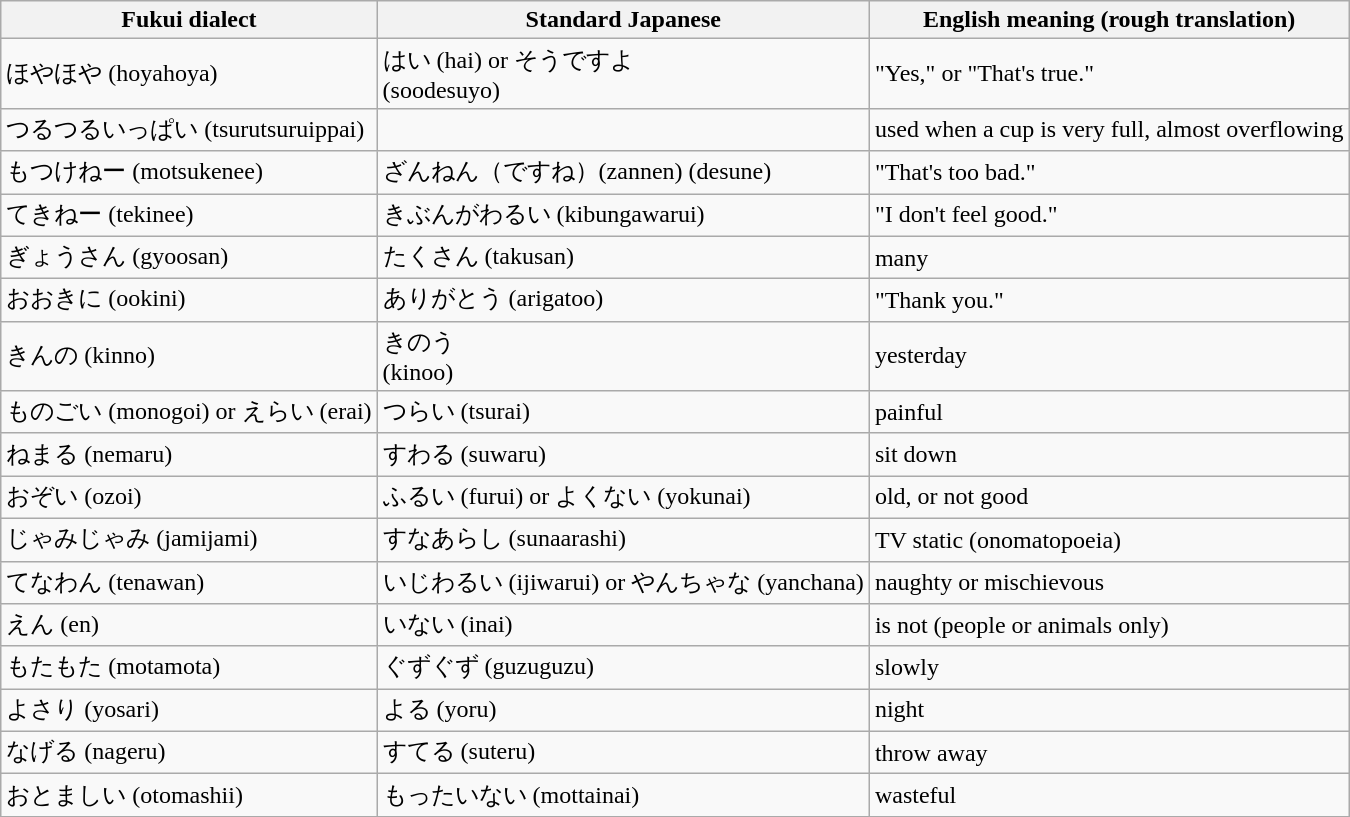<table class=wikitable>
<tr>
<th>Fukui dialect</th>
<th>Standard Japanese</th>
<th>English meaning (rough translation)</th>
</tr>
<tr>
<td>ほやほや (hoyahoya)</td>
<td>はい (hai) or そうですよ<br>(soodesuyo)</td>
<td>"Yes," or "That's true."</td>
</tr>
<tr>
<td>つるつるいっぱい (tsurutsuruippai)</td>
<td></td>
<td>used when a cup is very full, almost overflowing</td>
</tr>
<tr>
<td>もつけねー (motsukenee)</td>
<td>ざんねん（ですね）(zannen) (desune)</td>
<td>"That's too bad."</td>
</tr>
<tr>
<td>てきねー (tekinee)</td>
<td>きぶんがわるい (kibungawarui)</td>
<td>"I don't feel good."</td>
</tr>
<tr>
<td>ぎょうさん (gyoosan)</td>
<td>たくさん (takusan)</td>
<td>many</td>
</tr>
<tr>
<td>おおきに (ookini)</td>
<td>ありがとう (arigatoo)</td>
<td>"Thank you."</td>
</tr>
<tr>
<td>きんの (kinno)</td>
<td>きのう<br>(kinoo)</td>
<td>yesterday</td>
</tr>
<tr>
<td>ものごい (monogoi) or えらい (erai)</td>
<td>つらい (tsurai)</td>
<td>painful</td>
</tr>
<tr>
<td>ねまる (nemaru)</td>
<td>すわる (suwaru)</td>
<td>sit down</td>
</tr>
<tr>
<td>おぞい (ozoi)</td>
<td>ふるい (furui) or よくない (yokunai)</td>
<td>old, or not good</td>
</tr>
<tr>
<td>じゃみじゃみ (jamijami)</td>
<td>すなあらし (sunaarashi)</td>
<td>TV static (onomatopoeia)</td>
</tr>
<tr>
<td>てなわん (tenawan)</td>
<td>いじわるい (ijiwarui) or やんちゃな (yanchana)</td>
<td>naughty or mischievous</td>
</tr>
<tr>
<td>えん (en)</td>
<td>いない (inai)</td>
<td>is not (people or animals only)</td>
</tr>
<tr>
<td>もたもた (motamota)</td>
<td>ぐずぐず (guzuguzu)</td>
<td>slowly</td>
</tr>
<tr>
<td>よさり (yosari)</td>
<td>よる (yoru)</td>
<td>night</td>
</tr>
<tr>
<td>なげる (nageru)</td>
<td>すてる (suteru)</td>
<td>throw away</td>
</tr>
<tr>
<td>おとましい (otomashii)</td>
<td>もったいない (mottainai)</td>
<td>wasteful</td>
</tr>
<tr>
</tr>
</table>
